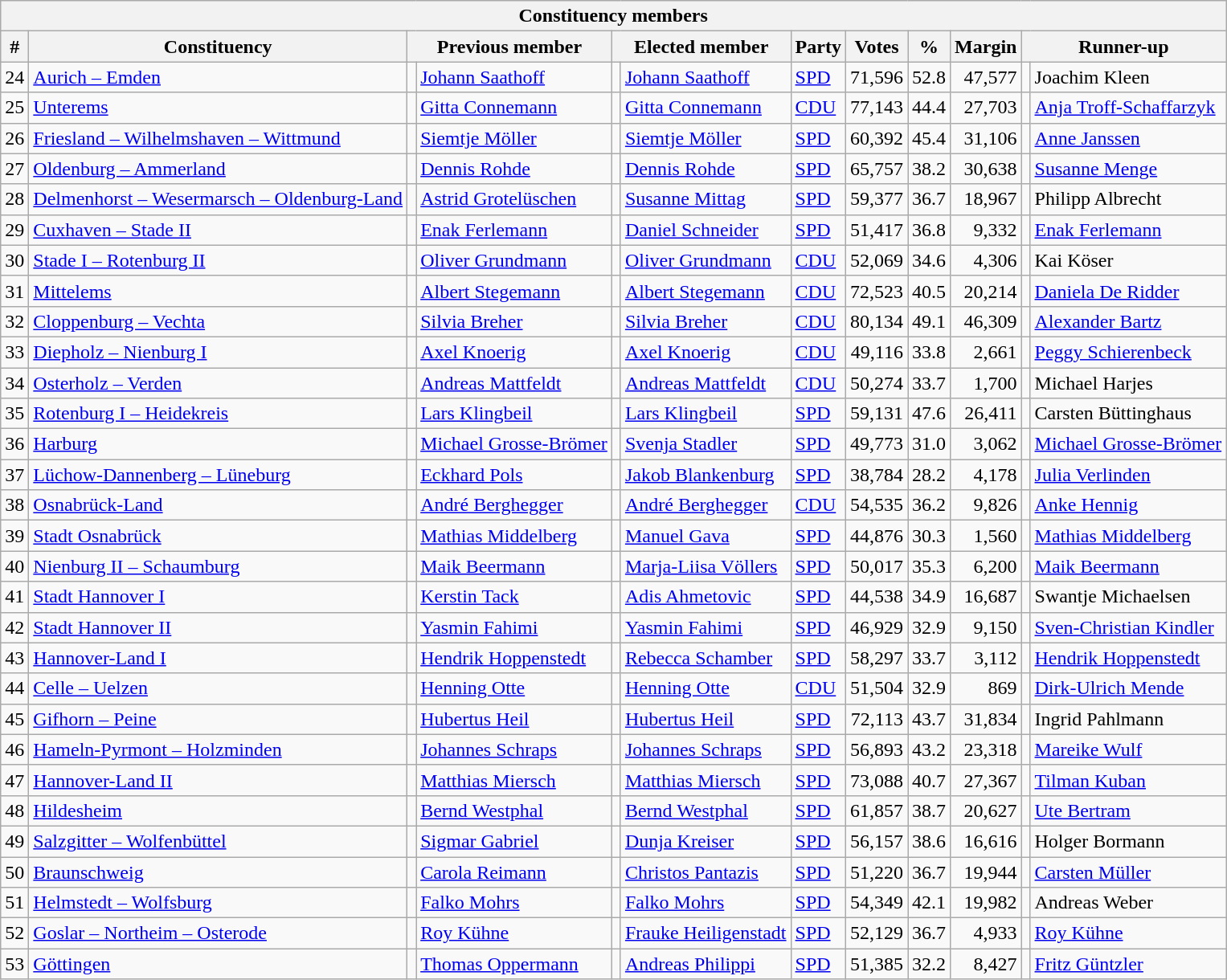<table class="wikitable sortable" style="text-align:right">
<tr>
<th colspan="12">Constituency members</th>
</tr>
<tr>
<th>#</th>
<th>Constituency</th>
<th colspan="2">Previous member</th>
<th colspan="2">Elected member</th>
<th>Party</th>
<th>Votes</th>
<th>%</th>
<th>Margin</th>
<th colspan="2">Runner-up</th>
</tr>
<tr>
<td>24</td>
<td align=left><a href='#'>Aurich – Emden</a></td>
<td bgcolor=></td>
<td align=left><a href='#'>Johann Saathoff</a></td>
<td bgcolor=></td>
<td align=left><a href='#'>Johann Saathoff</a></td>
<td align=left><a href='#'>SPD</a></td>
<td>71,596</td>
<td>52.8</td>
<td>47,577</td>
<td bgcolor=></td>
<td align=left>Joachim Kleen</td>
</tr>
<tr>
<td>25</td>
<td align=left><a href='#'>Unterems</a></td>
<td bgcolor=></td>
<td align=left><a href='#'>Gitta Connemann</a></td>
<td bgcolor=></td>
<td align=left><a href='#'>Gitta Connemann</a></td>
<td align=left><a href='#'>CDU</a></td>
<td>77,143</td>
<td>44.4</td>
<td>27,703</td>
<td bgcolor=></td>
<td align=left><a href='#'>Anja Troff-Schaffarzyk</a></td>
</tr>
<tr>
<td>26</td>
<td align=left><a href='#'>Friesland – Wilhelmshaven – Wittmund</a></td>
<td bgcolor=></td>
<td align=left><a href='#'>Siemtje Möller</a></td>
<td bgcolor=></td>
<td align=left><a href='#'>Siemtje Möller</a></td>
<td align=left><a href='#'>SPD</a></td>
<td>60,392</td>
<td>45.4</td>
<td>31,106</td>
<td bgcolor=></td>
<td align=left><a href='#'>Anne Janssen</a></td>
</tr>
<tr>
<td>27</td>
<td align=left><a href='#'>Oldenburg – Ammerland</a></td>
<td bgcolor=></td>
<td align=left><a href='#'>Dennis Rohde</a></td>
<td bgcolor=></td>
<td align=left><a href='#'>Dennis Rohde</a></td>
<td align=left><a href='#'>SPD</a></td>
<td>65,757</td>
<td>38.2</td>
<td>30,638</td>
<td bgcolor=></td>
<td align=left><a href='#'>Susanne Menge</a></td>
</tr>
<tr>
<td>28</td>
<td align=left><a href='#'>Delmenhorst – Wesermarsch – Oldenburg-Land</a></td>
<td bgcolor=></td>
<td align=left><a href='#'>Astrid Grotelüschen</a></td>
<td bgcolor=></td>
<td align=left><a href='#'>Susanne Mittag</a></td>
<td align=left><a href='#'>SPD</a></td>
<td>59,377</td>
<td>36.7</td>
<td>18,967</td>
<td bgcolor=></td>
<td align=left>Philipp Albrecht</td>
</tr>
<tr>
<td>29</td>
<td align=left><a href='#'>Cuxhaven – Stade II</a></td>
<td bgcolor=></td>
<td align=left><a href='#'>Enak Ferlemann</a></td>
<td bgcolor=></td>
<td align=left><a href='#'>Daniel Schneider</a></td>
<td align="left"><a href='#'>SPD</a></td>
<td>51,417</td>
<td>36.8</td>
<td>9,332</td>
<td bgcolor=></td>
<td align=left><a href='#'>Enak Ferlemann</a></td>
</tr>
<tr>
<td>30</td>
<td align=left><a href='#'>Stade I – Rotenburg II</a></td>
<td bgcolor=></td>
<td align=left><a href='#'>Oliver Grundmann</a></td>
<td bgcolor=></td>
<td align=left><a href='#'>Oliver Grundmann</a></td>
<td align=left><a href='#'>CDU</a></td>
<td>52,069</td>
<td>34.6</td>
<td>4,306</td>
<td bgcolor=></td>
<td align=left>Kai Köser</td>
</tr>
<tr>
<td>31</td>
<td align=left><a href='#'>Mittelems</a></td>
<td bgcolor=></td>
<td align=left><a href='#'>Albert Stegemann</a></td>
<td bgcolor=></td>
<td align=left><a href='#'>Albert Stegemann</a></td>
<td align=left><a href='#'>CDU</a></td>
<td>72,523</td>
<td>40.5</td>
<td>20,214</td>
<td bgcolor=></td>
<td align=left><a href='#'>Daniela De Ridder</a></td>
</tr>
<tr>
<td>32</td>
<td align=left><a href='#'>Cloppenburg – Vechta</a></td>
<td bgcolor=></td>
<td align=left><a href='#'>Silvia Breher</a></td>
<td bgcolor=></td>
<td align=left><a href='#'>Silvia Breher</a></td>
<td align=left><a href='#'>CDU</a></td>
<td>80,134</td>
<td>49.1</td>
<td>46,309</td>
<td bgcolor=></td>
<td align=left><a href='#'>Alexander Bartz</a></td>
</tr>
<tr>
<td>33</td>
<td align=left><a href='#'>Diepholz – Nienburg I</a></td>
<td bgcolor=></td>
<td align=left><a href='#'>Axel Knoerig</a></td>
<td bgcolor=></td>
<td align=left><a href='#'>Axel Knoerig</a></td>
<td align=left><a href='#'>CDU</a></td>
<td>49,116</td>
<td>33.8</td>
<td>2,661</td>
<td bgcolor=></td>
<td align=left><a href='#'>Peggy Schierenbeck</a></td>
</tr>
<tr>
<td>34</td>
<td align=left><a href='#'>Osterholz – Verden</a></td>
<td bgcolor=></td>
<td align=left><a href='#'>Andreas Mattfeldt</a></td>
<td bgcolor=></td>
<td align=left><a href='#'>Andreas Mattfeldt</a></td>
<td align=left><a href='#'>CDU</a></td>
<td>50,274</td>
<td>33.7</td>
<td>1,700</td>
<td bgcolor=></td>
<td align=left>Michael Harjes</td>
</tr>
<tr>
<td>35</td>
<td align=left><a href='#'>Rotenburg I – Heidekreis</a></td>
<td bgcolor=></td>
<td align=left><a href='#'>Lars Klingbeil</a></td>
<td bgcolor=></td>
<td align=left><a href='#'>Lars Klingbeil</a></td>
<td align=left><a href='#'>SPD</a></td>
<td>59,131</td>
<td>47.6</td>
<td>26,411</td>
<td bgcolor=></td>
<td align=left>Carsten Büttinghaus</td>
</tr>
<tr>
<td>36</td>
<td align=left><a href='#'>Harburg</a></td>
<td bgcolor=></td>
<td align=left><a href='#'>Michael Grosse-Brömer</a></td>
<td bgcolor=></td>
<td align=left><a href='#'>Svenja Stadler</a></td>
<td align=left><a href='#'>SPD</a></td>
<td>49,773</td>
<td>31.0</td>
<td>3,062</td>
<td bgcolor=></td>
<td align=left><a href='#'>Michael Grosse-Brömer</a></td>
</tr>
<tr>
<td>37</td>
<td align=left><a href='#'>Lüchow-Dannenberg – Lüneburg</a></td>
<td bgcolor=></td>
<td align=left><a href='#'>Eckhard Pols</a></td>
<td bgcolor=></td>
<td align=left><a href='#'>Jakob Blankenburg</a></td>
<td align=left><a href='#'>SPD</a></td>
<td>38,784</td>
<td>28.2</td>
<td>4,178</td>
<td bgcolor=></td>
<td align=left><a href='#'>Julia Verlinden</a></td>
</tr>
<tr>
<td>38</td>
<td align=left><a href='#'>Osnabrück-Land</a></td>
<td bgcolor=></td>
<td align=left><a href='#'>André Berghegger</a></td>
<td bgcolor=></td>
<td align=left><a href='#'>André Berghegger</a></td>
<td align=left><a href='#'>CDU</a></td>
<td>54,535</td>
<td>36.2</td>
<td>9,826</td>
<td bgcolor=></td>
<td align=left><a href='#'>Anke Hennig</a></td>
</tr>
<tr>
<td>39</td>
<td align=left><a href='#'>Stadt Osnabrück</a></td>
<td bgcolor=></td>
<td align=left><a href='#'>Mathias Middelberg</a></td>
<td bgcolor=></td>
<td align=left><a href='#'>Manuel Gava</a></td>
<td align=left><a href='#'>SPD</a></td>
<td>44,876</td>
<td>30.3</td>
<td>1,560</td>
<td bgcolor=></td>
<td align=left><a href='#'>Mathias Middelberg</a></td>
</tr>
<tr>
<td>40</td>
<td align=left><a href='#'>Nienburg II – Schaumburg</a></td>
<td bgcolor=></td>
<td align=left><a href='#'>Maik Beermann</a></td>
<td bgcolor=></td>
<td align=left><a href='#'>Marja-Liisa Völlers</a></td>
<td align=left><a href='#'>SPD</a></td>
<td>50,017</td>
<td>35.3</td>
<td>6,200</td>
<td bgcolor=></td>
<td align=left><a href='#'>Maik Beermann</a></td>
</tr>
<tr>
<td>41</td>
<td align=left><a href='#'>Stadt Hannover I</a></td>
<td bgcolor=></td>
<td align=left><a href='#'>Kerstin Tack</a></td>
<td bgcolor=></td>
<td align=left><a href='#'>Adis Ahmetovic</a></td>
<td align=left><a href='#'>SPD</a></td>
<td>44,538</td>
<td>34.9</td>
<td>16,687</td>
<td bgcolor=></td>
<td align=left>Swantje Michaelsen</td>
</tr>
<tr>
<td>42</td>
<td align=left><a href='#'>Stadt Hannover II</a></td>
<td bgcolor=></td>
<td align=left><a href='#'>Yasmin Fahimi</a></td>
<td bgcolor=></td>
<td align=left><a href='#'>Yasmin Fahimi</a></td>
<td align=left><a href='#'>SPD</a></td>
<td>46,929</td>
<td>32.9</td>
<td>9,150</td>
<td bgcolor=></td>
<td align=left><a href='#'>Sven-Christian Kindler</a></td>
</tr>
<tr>
<td>43</td>
<td align=left><a href='#'>Hannover-Land I</a></td>
<td bgcolor=></td>
<td align=left><a href='#'>Hendrik Hoppenstedt</a></td>
<td bgcolor=></td>
<td align=left><a href='#'>Rebecca Schamber</a></td>
<td align=left><a href='#'>SPD</a></td>
<td>58,297</td>
<td>33.7</td>
<td>3,112</td>
<td bgcolor=></td>
<td align=left><a href='#'>Hendrik Hoppenstedt</a></td>
</tr>
<tr>
<td>44</td>
<td align=left><a href='#'>Celle – Uelzen</a></td>
<td bgcolor=></td>
<td align=left><a href='#'>Henning Otte</a></td>
<td bgcolor=></td>
<td align=left><a href='#'>Henning Otte</a></td>
<td align=left><a href='#'>CDU</a></td>
<td>51,504</td>
<td>32.9</td>
<td>869</td>
<td bgcolor=></td>
<td align=left><a href='#'>Dirk-Ulrich Mende</a></td>
</tr>
<tr>
<td>45</td>
<td align=left><a href='#'>Gifhorn – Peine</a></td>
<td bgcolor=></td>
<td align=left><a href='#'>Hubertus Heil</a></td>
<td bgcolor=></td>
<td align=left><a href='#'>Hubertus Heil</a></td>
<td align=left><a href='#'>SPD</a></td>
<td>72,113</td>
<td>43.7</td>
<td>31,834</td>
<td bgcolor=></td>
<td align=left>Ingrid Pahlmann</td>
</tr>
<tr>
<td>46</td>
<td align=left><a href='#'>Hameln-Pyrmont – Holzminden</a></td>
<td bgcolor=></td>
<td align=left><a href='#'>Johannes Schraps</a></td>
<td bgcolor=></td>
<td align=left><a href='#'>Johannes Schraps</a></td>
<td align=left><a href='#'>SPD</a></td>
<td>56,893</td>
<td>43.2</td>
<td>23,318</td>
<td bgcolor=></td>
<td align=left><a href='#'>Mareike Wulf</a></td>
</tr>
<tr>
<td>47</td>
<td align=left><a href='#'>Hannover-Land II</a></td>
<td bgcolor=></td>
<td align=left><a href='#'>Matthias Miersch</a></td>
<td bgcolor=></td>
<td align=left><a href='#'>Matthias Miersch</a></td>
<td align=left><a href='#'>SPD</a></td>
<td>73,088</td>
<td>40.7</td>
<td>27,367</td>
<td bgcolor=></td>
<td align=left><a href='#'>Tilman Kuban</a></td>
</tr>
<tr>
<td>48</td>
<td align=left><a href='#'>Hildesheim</a></td>
<td bgcolor=></td>
<td align=left><a href='#'>Bernd Westphal</a></td>
<td bgcolor=></td>
<td align=left><a href='#'>Bernd Westphal</a></td>
<td align=left><a href='#'>SPD</a></td>
<td>61,857</td>
<td>38.7</td>
<td>20,627</td>
<td bgcolor=></td>
<td align=left><a href='#'>Ute Bertram</a></td>
</tr>
<tr>
<td>49</td>
<td align=left><a href='#'>Salzgitter – Wolfenbüttel</a></td>
<td bgcolor=></td>
<td align=left><a href='#'>Sigmar Gabriel</a></td>
<td bgcolor=></td>
<td align=left><a href='#'>Dunja Kreiser</a></td>
<td align=left><a href='#'>SPD</a></td>
<td>56,157</td>
<td>38.6</td>
<td>16,616</td>
<td bgcolor=></td>
<td align=left>Holger Bormann</td>
</tr>
<tr>
<td>50</td>
<td align=left><a href='#'>Braunschweig</a></td>
<td bgcolor=></td>
<td align=left><a href='#'>Carola Reimann</a></td>
<td bgcolor=></td>
<td align=left><a href='#'>Christos Pantazis</a></td>
<td align=left><a href='#'>SPD</a></td>
<td>51,220</td>
<td>36.7</td>
<td>19,944</td>
<td bgcolor=></td>
<td align=left><a href='#'>Carsten Müller</a></td>
</tr>
<tr>
<td>51</td>
<td align=left><a href='#'>Helmstedt – Wolfsburg</a></td>
<td bgcolor=></td>
<td align=left><a href='#'>Falko Mohrs</a></td>
<td bgcolor=></td>
<td align=left><a href='#'>Falko Mohrs</a></td>
<td align=left><a href='#'>SPD</a></td>
<td>54,349</td>
<td>42.1</td>
<td>19,982</td>
<td bgcolor=></td>
<td align=left>Andreas Weber</td>
</tr>
<tr>
<td>52</td>
<td align=left><a href='#'>Goslar – Northeim – Osterode</a></td>
<td bgcolor=></td>
<td align=left><a href='#'>Roy Kühne</a></td>
<td bgcolor=></td>
<td align=left><a href='#'>Frauke Heiligenstadt</a></td>
<td align=left><a href='#'>SPD</a></td>
<td>52,129</td>
<td>36.7</td>
<td>4,933</td>
<td bgcolor=></td>
<td align=left><a href='#'>Roy Kühne</a></td>
</tr>
<tr>
<td>53</td>
<td align=left><a href='#'>Göttingen</a></td>
<td bgcolor=></td>
<td align=left><a href='#'>Thomas Oppermann</a></td>
<td bgcolor=></td>
<td align=left><a href='#'>Andreas Philippi</a></td>
<td align=left><a href='#'>SPD</a></td>
<td>51,385</td>
<td>32.2</td>
<td>8,427</td>
<td bgcolor=></td>
<td align=left><a href='#'>Fritz Güntzler</a></td>
</tr>
</table>
